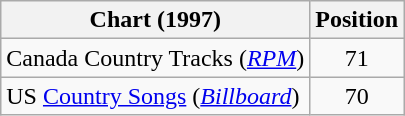<table class="wikitable sortable">
<tr>
<th scope="col">Chart (1997)</th>
<th scope="col">Position</th>
</tr>
<tr>
<td>Canada Country Tracks (<em><a href='#'>RPM</a></em>)</td>
<td align="center">71</td>
</tr>
<tr>
<td>US <a href='#'>Country Songs</a> (<em><a href='#'>Billboard</a></em>)</td>
<td align="center">70</td>
</tr>
</table>
